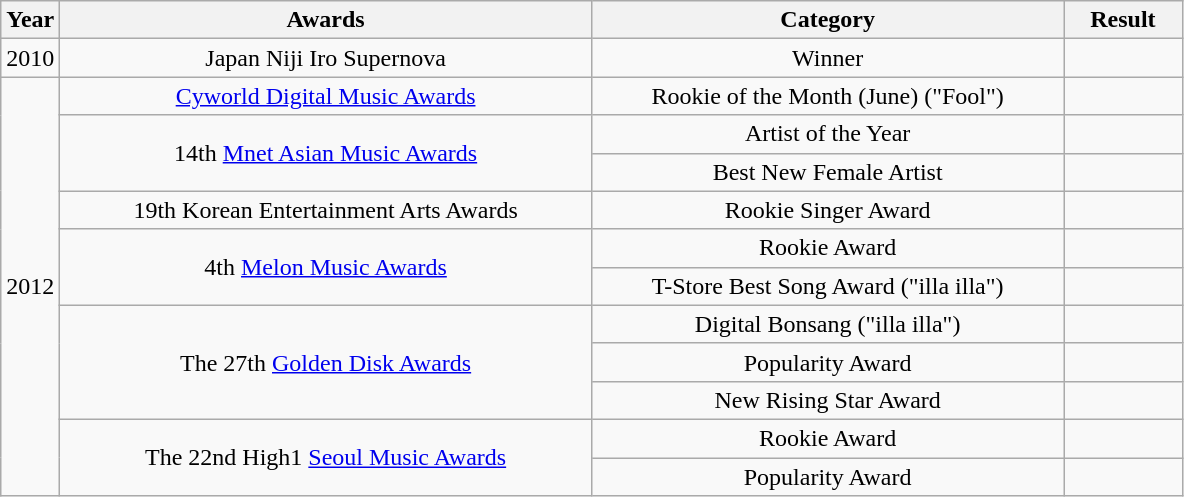<table class="wikitable" style="text-align:center">
<tr>
<th width=5%>Year</th>
<th width=45%>Awards</th>
<th width=40%>Category</th>
<th width=10%>Result</th>
</tr>
<tr>
<td>2010</td>
<td>Japan Niji Iro Supernova</td>
<td>Winner</td>
<td></td>
</tr>
<tr>
<td rowspan="11">2012</td>
<td><a href='#'>Cyworld Digital Music Awards</a></td>
<td>Rookie of the Month (June) ("Fool")</td>
<td></td>
</tr>
<tr>
<td rowspan="2">14th <a href='#'>Mnet Asian Music Awards</a></td>
<td>Artist of the Year</td>
<td></td>
</tr>
<tr>
<td>Best New Female Artist</td>
<td></td>
</tr>
<tr>
<td>19th Korean Entertainment Arts Awards</td>
<td>Rookie Singer Award</td>
<td></td>
</tr>
<tr>
<td rowspan="2">4th <a href='#'>Melon Music Awards</a></td>
<td>Rookie Award</td>
<td></td>
</tr>
<tr>
<td>T-Store Best Song Award ("illa illa")</td>
<td></td>
</tr>
<tr>
<td rowspan="3">The 27th <a href='#'>Golden Disk Awards</a></td>
<td>Digital Bonsang ("illa illa")</td>
<td></td>
</tr>
<tr>
<td>Popularity Award</td>
<td></td>
</tr>
<tr>
<td>New Rising Star Award</td>
<td></td>
</tr>
<tr>
<td rowspan="2">The 22nd High1 <a href='#'>Seoul Music Awards</a></td>
<td>Rookie Award</td>
<td></td>
</tr>
<tr>
<td>Popularity Award</td>
<td></td>
</tr>
</table>
